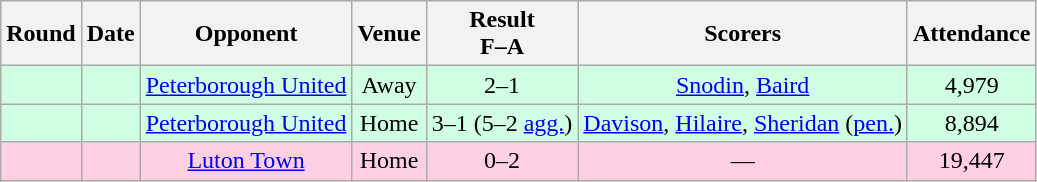<table class="wikitable sortable" style="text-align:center;">
<tr>
<th>Round</th>
<th>Date</th>
<th>Opponent</th>
<th>Venue</th>
<th>Result<br>F–A</th>
<th class="unsortable">Scorers</th>
<th>Attendance</th>
</tr>
<tr style="background-color:#d0ffe3;">
<td></td>
<td></td>
<td><a href='#'>Peterborough United</a></td>
<td>Away</td>
<td>2–1</td>
<td><a href='#'>Snodin</a>, <a href='#'>Baird</a></td>
<td>4,979</td>
</tr>
<tr style="background-color:#d0ffe3;">
<td></td>
<td></td>
<td><a href='#'>Peterborough United</a></td>
<td>Home</td>
<td>3–1 (5–2 <a href='#'>agg.</a>)</td>
<td><a href='#'>Davison</a>, <a href='#'>Hilaire</a>, <a href='#'>Sheridan</a> (<a href='#'>pen.</a>)</td>
<td>8,894</td>
</tr>
<tr style="background-color:#ffd0e3;">
<td></td>
<td></td>
<td><a href='#'>Luton Town</a></td>
<td>Home</td>
<td>0–2</td>
<td>—</td>
<td>19,447</td>
</tr>
</table>
